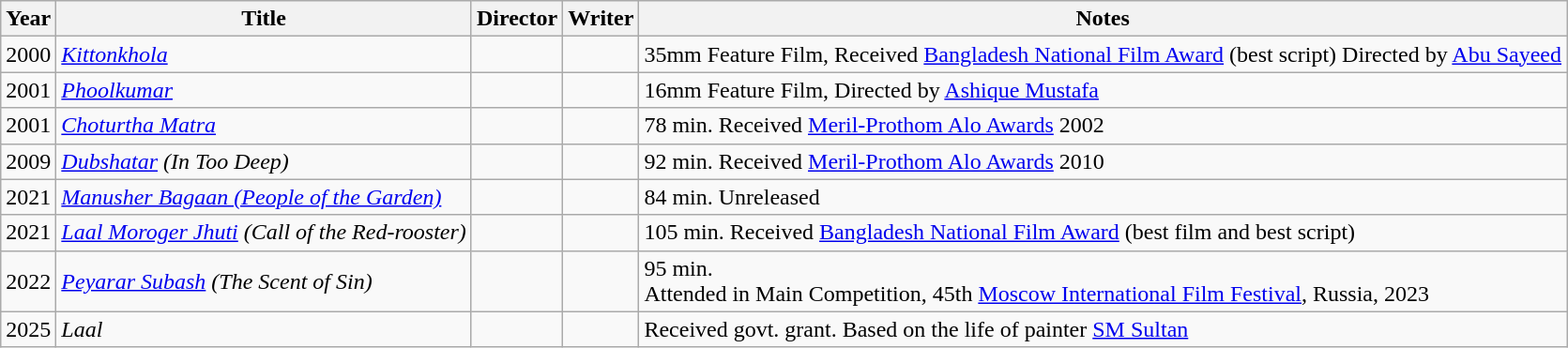<table class="wikitable plainrowheaders">
<tr>
<th scope="col">Year</th>
<th scope="col">Title</th>
<th>Director</th>
<th>Writer</th>
<th scope="col">Notes</th>
</tr>
<tr>
<td>2000</td>
<td><em><a href='#'>Kittonkhola</a></em></td>
<td></td>
<td></td>
<td>35mm Feature Film, Received <a href='#'>Bangladesh National Film Award</a>  (best script)  Directed by <a href='#'>Abu Sayeed</a></td>
</tr>
<tr>
<td>2001</td>
<td><em><a href='#'>Phoolkumar</a></em></td>
<td></td>
<td></td>
<td>16mm Feature Film, Directed by <a href='#'>Ashique Mustafa</a></td>
</tr>
<tr>
<td>2001</td>
<td><em><a href='#'>Choturtha Matra</a></em></td>
<td></td>
<td></td>
<td>78 min. Received <a href='#'>Meril-Prothom Alo Awards</a> 2002</td>
</tr>
<tr>
<td>2009</td>
<td><em><a href='#'>Dubshatar</a> (In Too Deep)</em></td>
<td></td>
<td></td>
<td>92 min. Received <a href='#'>Meril-Prothom Alo Awards</a> 2010</td>
</tr>
<tr>
<td>2021</td>
<td><em><a href='#'>Manusher Bagaan (People of the Garden)</a></em></td>
<td></td>
<td></td>
<td>84 min. Unreleased</td>
</tr>
<tr>
<td>2021</td>
<td><em><a href='#'>Laal Moroger Jhuti</a> (Call of the Red-rooster)</em></td>
<td></td>
<td></td>
<td>105 min. Received <a href='#'>Bangladesh National Film Award</a>  (best film and best script)</td>
</tr>
<tr>
<td>2022</td>
<td><em><a href='#'>Peyarar Subash</a> (The Scent of Sin)</em></td>
<td></td>
<td></td>
<td>95 min. <br> Attended in Main Competition, 45th <a href='#'>Moscow International Film Festival</a>, Russia, 2023</td>
</tr>
<tr>
<td>2025</td>
<td><em>Laal</em></td>
<td></td>
<td></td>
<td>Received govt. grant. Based on the life of painter <a href='#'>SM Sultan</a></td>
</tr>
</table>
